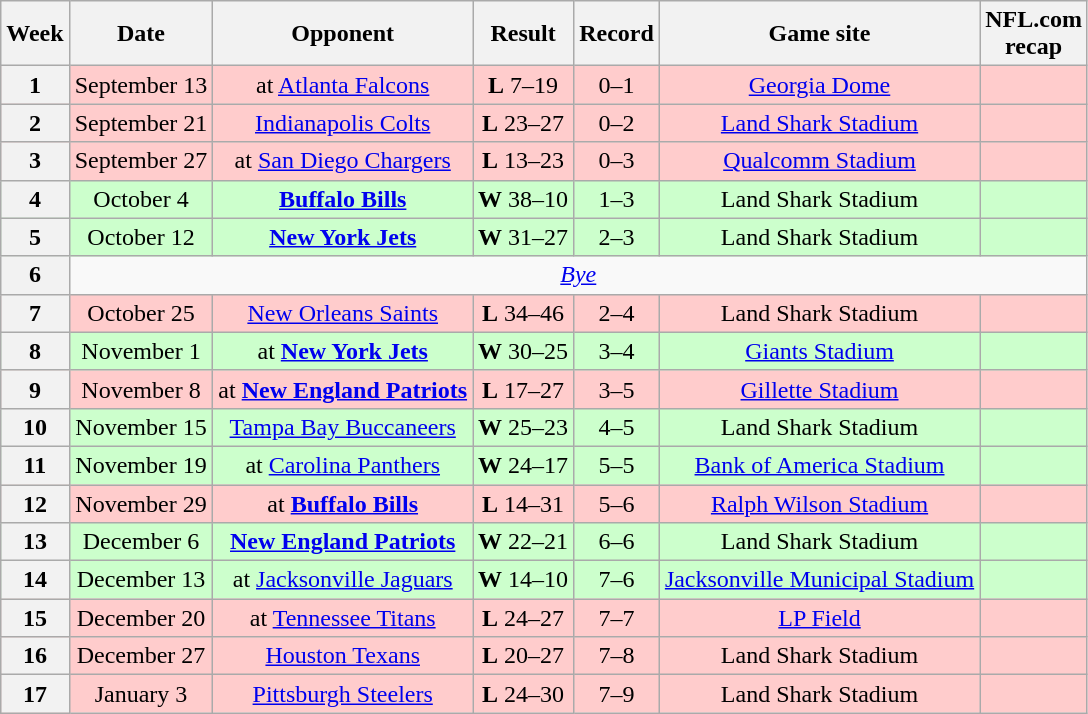<table class="wikitable" style="align=center">
<tr>
<th>Week</th>
<th>Date</th>
<th>Opponent</th>
<th>Result</th>
<th>Record</th>
<th>Game site</th>
<th>NFL.com<br>recap</th>
</tr>
<tr style="text-align:center; background:#fcc;">
<th>1</th>
<td>September 13</td>
<td>at <a href='#'>Atlanta Falcons</a></td>
<td><strong>L</strong> 7–19</td>
<td>0–1</td>
<td><a href='#'>Georgia Dome</a></td>
<td></td>
</tr>
<tr style="text-align:center; background:#fcc;">
<th>2</th>
<td>September 21</td>
<td><a href='#'>Indianapolis Colts</a></td>
<td><strong>L</strong> 23–27</td>
<td>0–2</td>
<td><a href='#'>Land Shark Stadium</a></td>
<td></td>
</tr>
<tr style="text-align:center; background:#fcc;">
<th>3</th>
<td>September 27</td>
<td>at <a href='#'>San Diego Chargers</a></td>
<td><strong>L</strong> 13–23</td>
<td>0–3</td>
<td><a href='#'>Qualcomm Stadium</a></td>
<td></td>
</tr>
<tr style="text-align:center; background:#cfc;">
<th>4</th>
<td>October 4</td>
<td><strong><a href='#'>Buffalo Bills</a></strong></td>
<td><strong>W</strong> 38–10</td>
<td>1–3</td>
<td>Land Shark Stadium</td>
<td></td>
</tr>
<tr style="text-align:center; background:#cfc;">
<th>5</th>
<td>October 12</td>
<td><strong><a href='#'>New York Jets</a></strong></td>
<td><strong>W</strong> 31–27</td>
<td>2–3</td>
<td>Land Shark Stadium</td>
<td></td>
</tr>
<tr style="text-align:center;">
<th>6</th>
<td colspan="8"><em><a href='#'>Bye</a></em></td>
</tr>
<tr style="text-align:center; background:#fcc;">
<th>7</th>
<td>October 25</td>
<td><a href='#'>New Orleans Saints</a></td>
<td><strong>L</strong> 34–46</td>
<td>2–4</td>
<td>Land Shark Stadium</td>
<td></td>
</tr>
<tr style="text-align:center; background:#cfc;">
<th>8</th>
<td>November 1</td>
<td>at <strong><a href='#'>New York Jets</a></strong></td>
<td><strong>W</strong> 30–25</td>
<td>3–4</td>
<td><a href='#'>Giants Stadium</a></td>
<td></td>
</tr>
<tr style="text-align:center; background:#fcc;">
<th>9</th>
<td>November 8</td>
<td>at <strong><a href='#'>New England Patriots</a></strong></td>
<td><strong>L</strong> 17–27</td>
<td>3–5</td>
<td><a href='#'>Gillette Stadium</a></td>
<td></td>
</tr>
<tr style="text-align:center; background:#cfc;">
<th>10</th>
<td>November 15</td>
<td><a href='#'>Tampa Bay Buccaneers</a></td>
<td><strong>W</strong> 25–23</td>
<td>4–5</td>
<td>Land Shark Stadium</td>
<td></td>
</tr>
<tr style="text-align:center; background:#cfc;">
<th>11</th>
<td>November 19</td>
<td>at <a href='#'>Carolina Panthers</a></td>
<td><strong>W</strong> 24–17</td>
<td>5–5</td>
<td><a href='#'>Bank of America Stadium</a></td>
<td></td>
</tr>
<tr style="text-align:center; background:#fcc;">
<th>12</th>
<td>November 29</td>
<td>at <strong><a href='#'>Buffalo Bills</a></strong></td>
<td><strong>L</strong> 14–31</td>
<td>5–6</td>
<td><a href='#'>Ralph Wilson Stadium</a></td>
<td></td>
</tr>
<tr style="text-align:center; background:#cfc;">
<th>13</th>
<td>December 6</td>
<td><strong><a href='#'>New England Patriots</a></strong></td>
<td><strong>W</strong> 22–21</td>
<td>6–6</td>
<td>Land Shark Stadium</td>
<td></td>
</tr>
<tr style="text-align:center; background:#cfc;">
<th>14</th>
<td>December 13</td>
<td>at <a href='#'>Jacksonville Jaguars</a></td>
<td><strong>W</strong> 14–10</td>
<td>7–6</td>
<td><a href='#'>Jacksonville Municipal Stadium</a></td>
<td></td>
</tr>
<tr style="text-align:center; background:#fcc;">
<th>15</th>
<td>December 20</td>
<td>at <a href='#'>Tennessee Titans</a></td>
<td><strong>L</strong> 24–27 </td>
<td>7–7</td>
<td><a href='#'>LP Field</a></td>
<td></td>
</tr>
<tr style="text-align:center; background:#fcc;">
<th>16</th>
<td>December 27</td>
<td><a href='#'>Houston Texans</a></td>
<td><strong>L</strong> 20–27</td>
<td>7–8</td>
<td>Land Shark Stadium</td>
<td></td>
</tr>
<tr style="text-align:center; background:#fcc;">
<th>17</th>
<td>January 3</td>
<td><a href='#'>Pittsburgh Steelers</a></td>
<td><strong>L</strong> 24–30</td>
<td>7–9</td>
<td>Land Shark Stadium</td>
<td></td>
</tr>
</table>
